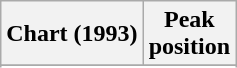<table class="wikitable sortable" border="1">
<tr>
<th>Chart (1993)</th>
<th>Peak<br>position</th>
</tr>
<tr>
</tr>
<tr>
</tr>
</table>
